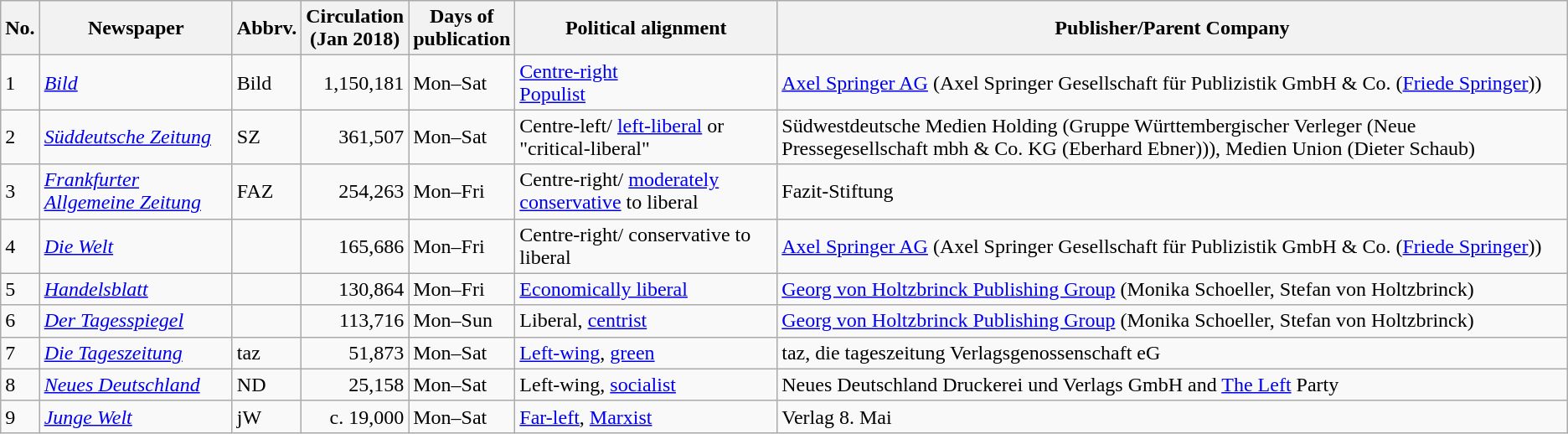<table class="wikitable sortable sort-under-center">
<tr>
<th>No.</th>
<th>Newspaper</th>
<th>Abbrv.</th>
<th>Circulation<br>(Jan 2018)</th>
<th>Days of<br>publication</th>
<th>Political alignment</th>
<th>Publisher/Parent Company</th>
</tr>
<tr>
<td>1</td>
<td><em><a href='#'>Bild</a></em></td>
<td>Bild</td>
<td style="text-align: right;">1,150,181</td>
<td>Mon–Sat</td>
<td><a href='#'>Centre-right</a><br><a href='#'>Populist</a></td>
<td><a href='#'>Axel Springer AG</a> (Axel Springer Gesellschaft für Publizistik GmbH & Co. (<a href='#'>Friede Springer</a>))</td>
</tr>
<tr>
<td>2</td>
<td><em><a href='#'>Süddeutsche Zeitung</a></em></td>
<td>SZ</td>
<td style="text-align: right;">361,507</td>
<td>Mon–Sat</td>
<td>Centre-left/ <a href='#'>left-liberal</a> or "critical-liberal"</td>
<td>Südwestdeutsche Medien Holding (Gruppe Württembergischer Verleger (Neue Pressegesellschaft mbh & Co. KG (Eberhard Ebner))), Medien Union (Dieter Schaub)</td>
</tr>
<tr>
<td>3</td>
<td><em><a href='#'>Frankfurter Allgemeine Zeitung</a></em></td>
<td>FAZ</td>
<td style="text-align: right;">254,263</td>
<td>Mon–Fri</td>
<td>Centre-right/ <a href='#'>moderately conservative</a> to liberal</td>
<td>Fazit-Stiftung</td>
</tr>
<tr>
<td>4</td>
<td><em><a href='#'>Die Welt</a></em></td>
<td></td>
<td style="text-align: right;">165,686</td>
<td>Mon–Fri</td>
<td>Centre-right/ conservative to liberal</td>
<td><a href='#'>Axel Springer AG</a> (Axel Springer Gesellschaft für Publizistik GmbH & Co. (<a href='#'>Friede Springer</a>))</td>
</tr>
<tr>
<td>5</td>
<td><em><a href='#'>Handelsblatt</a></em></td>
<td></td>
<td style="text-align: right;">130,864</td>
<td>Mon–Fri</td>
<td><a href='#'>Economically liberal</a></td>
<td><a href='#'>Georg von Holtzbrinck Publishing Group</a> (Monika Schoeller, Stefan von Holtzbrinck)</td>
</tr>
<tr>
<td>6</td>
<td><em><a href='#'>Der Tagesspiegel</a></em></td>
<td></td>
<td style="text-align: right;">113,716</td>
<td>Mon–Sun</td>
<td>Liberal, <a href='#'>centrist</a></td>
<td><a href='#'>Georg von Holtzbrinck Publishing Group</a> (Monika Schoeller, Stefan von Holtzbrinck)</td>
</tr>
<tr>
<td>7</td>
<td><em><a href='#'>Die Tageszeitung</a></em></td>
<td>taz</td>
<td style="text-align: right;">51,873</td>
<td>Mon–Sat</td>
<td><a href='#'>Left-wing</a>, <a href='#'>green</a></td>
<td>taz, die tageszeitung Verlagsgenossenschaft eG</td>
</tr>
<tr>
<td>8</td>
<td><em><a href='#'>Neues Deutschland</a></em></td>
<td>ND</td>
<td style="text-align: right;">25,158</td>
<td>Mon–Sat</td>
<td>Left-wing, <a href='#'>socialist</a></td>
<td>Neues Deutschland Druckerei und Verlags GmbH and <a href='#'>The Left</a> Party</td>
</tr>
<tr>
<td>9</td>
<td><em><a href='#'>Junge Welt</a></em></td>
<td>jW</td>
<td style="text-align: right;">c. 19,000</td>
<td>Mon–Sat</td>
<td><a href='#'>Far-left</a>, <a href='#'>Marxist</a></td>
<td>Verlag 8. Mai</td>
</tr>
</table>
